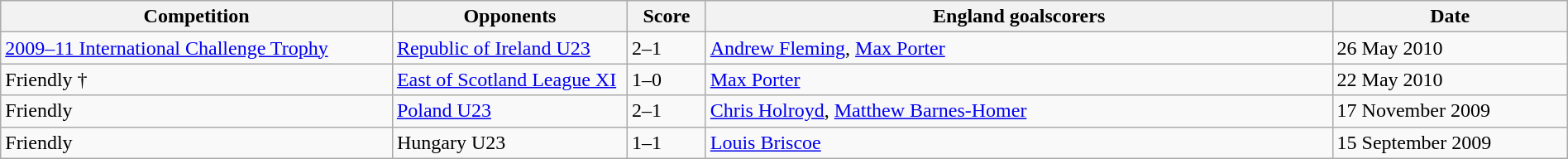<table class="wikitable" style="width:100%;">
<tr>
<th width=25%>Competition</th>
<th width=15%>Opponents</th>
<th width=5%>Score</th>
<th width=40%>England goalscorers</th>
<th width=15%>Date</th>
</tr>
<tr>
<td><a href='#'>2009–11 International Challenge Trophy</a></td>
<td><a href='#'>Republic of Ireland U23</a></td>
<td>2–1</td>
<td><a href='#'>Andrew Fleming</a>, <a href='#'>Max Porter</a></td>
<td>26 May 2010</td>
</tr>
<tr>
<td>Friendly †</td>
<td><a href='#'>East of Scotland League XI</a></td>
<td>1–0</td>
<td><a href='#'>Max Porter</a></td>
<td>22 May 2010</td>
</tr>
<tr>
<td>Friendly</td>
<td><a href='#'>Poland U23</a></td>
<td>2–1</td>
<td><a href='#'>Chris Holroyd</a>, <a href='#'>Matthew Barnes-Homer</a></td>
<td>17 November 2009</td>
</tr>
<tr>
<td>Friendly</td>
<td>Hungary U23</td>
<td>1–1</td>
<td><a href='#'>Louis Briscoe</a></td>
<td>15 September 2009</td>
</tr>
</table>
